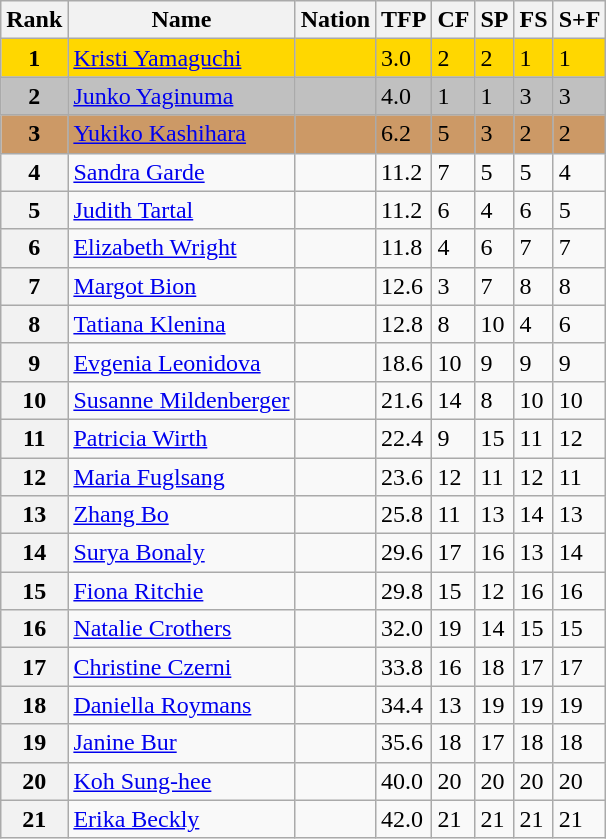<table class="wikitable sortable">
<tr>
<th>Rank</th>
<th>Name</th>
<th>Nation</th>
<th>TFP</th>
<th>CF</th>
<th>SP</th>
<th>FS</th>
<th>S+F</th>
</tr>
<tr bgcolor=gold>
<td align=center><strong>1</strong></td>
<td><a href='#'>Kristi Yamaguchi</a></td>
<td></td>
<td>3.0</td>
<td>2</td>
<td>2</td>
<td>1</td>
<td>1</td>
</tr>
<tr bgcolor=silver>
<td align=center><strong>2</strong></td>
<td><a href='#'>Junko Yaginuma</a></td>
<td></td>
<td>4.0</td>
<td>1</td>
<td>1</td>
<td>3</td>
<td>3</td>
</tr>
<tr bgcolor=cc9966>
<td align=center><strong>3</strong></td>
<td><a href='#'>Yukiko Kashihara</a></td>
<td></td>
<td>6.2</td>
<td>5</td>
<td>3</td>
<td>2</td>
<td>2</td>
</tr>
<tr>
<th>4</th>
<td><a href='#'>Sandra Garde</a></td>
<td></td>
<td>11.2</td>
<td>7</td>
<td>5</td>
<td>5</td>
<td>4</td>
</tr>
<tr>
<th>5</th>
<td><a href='#'>Judith Tartal</a></td>
<td></td>
<td>11.2</td>
<td>6</td>
<td>4</td>
<td>6</td>
<td>5</td>
</tr>
<tr>
<th>6</th>
<td><a href='#'>Elizabeth Wright</a></td>
<td></td>
<td>11.8</td>
<td>4</td>
<td>6</td>
<td>7</td>
<td>7</td>
</tr>
<tr>
<th>7</th>
<td><a href='#'>Margot Bion</a></td>
<td></td>
<td>12.6</td>
<td>3</td>
<td>7</td>
<td>8</td>
<td>8</td>
</tr>
<tr>
<th>8</th>
<td><a href='#'>Tatiana Klenina</a></td>
<td></td>
<td>12.8</td>
<td>8</td>
<td>10</td>
<td>4</td>
<td>6</td>
</tr>
<tr>
<th>9</th>
<td><a href='#'>Evgenia Leonidova</a></td>
<td></td>
<td>18.6</td>
<td>10</td>
<td>9</td>
<td>9</td>
<td>9</td>
</tr>
<tr>
<th>10</th>
<td><a href='#'>Susanne Mildenberger</a></td>
<td></td>
<td>21.6</td>
<td>14</td>
<td>8</td>
<td>10</td>
<td>10</td>
</tr>
<tr>
<th>11</th>
<td><a href='#'>Patricia Wirth</a></td>
<td></td>
<td>22.4</td>
<td>9</td>
<td>15</td>
<td>11</td>
<td>12</td>
</tr>
<tr>
<th>12</th>
<td><a href='#'>Maria Fuglsang</a></td>
<td></td>
<td>23.6</td>
<td>12</td>
<td>11</td>
<td>12</td>
<td>11</td>
</tr>
<tr>
<th>13</th>
<td><a href='#'>Zhang Bo</a></td>
<td></td>
<td>25.8</td>
<td>11</td>
<td>13</td>
<td>14</td>
<td>13</td>
</tr>
<tr>
<th>14</th>
<td><a href='#'>Surya Bonaly</a></td>
<td></td>
<td>29.6</td>
<td>17</td>
<td>16</td>
<td>13</td>
<td>14</td>
</tr>
<tr>
<th>15</th>
<td><a href='#'>Fiona Ritchie</a></td>
<td></td>
<td>29.8</td>
<td>15</td>
<td>12</td>
<td>16</td>
<td>16</td>
</tr>
<tr>
<th>16</th>
<td><a href='#'>Natalie Crothers</a></td>
<td></td>
<td>32.0</td>
<td>19</td>
<td>14</td>
<td>15</td>
<td>15</td>
</tr>
<tr>
<th>17</th>
<td><a href='#'>Christine Czerni</a></td>
<td></td>
<td>33.8</td>
<td>16</td>
<td>18</td>
<td>17</td>
<td>17</td>
</tr>
<tr>
<th>18</th>
<td><a href='#'>Daniella Roymans</a></td>
<td></td>
<td>34.4</td>
<td>13</td>
<td>19</td>
<td>19</td>
<td>19</td>
</tr>
<tr>
<th>19</th>
<td><a href='#'>Janine Bur</a></td>
<td></td>
<td>35.6</td>
<td>18</td>
<td>17</td>
<td>18</td>
<td>18</td>
</tr>
<tr>
<th>20</th>
<td><a href='#'>Koh Sung-hee</a></td>
<td></td>
<td>40.0</td>
<td>20</td>
<td>20</td>
<td>20</td>
<td>20</td>
</tr>
<tr>
<th>21</th>
<td><a href='#'>Erika Beckly</a></td>
<td></td>
<td>42.0</td>
<td>21</td>
<td>21</td>
<td>21</td>
<td>21</td>
</tr>
</table>
